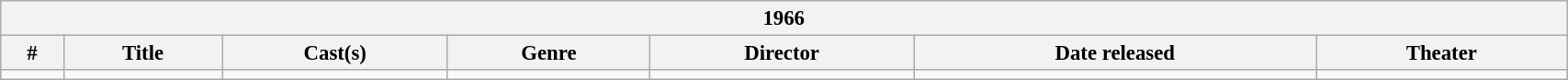<table class="wikitable"  style="width: 90%; font-size: 95%;">
<tr>
<th colspan="7">1966</th>
</tr>
<tr>
<th>#</th>
<th>Title</th>
<th>Cast(s)</th>
<th>Genre</th>
<th>Director</th>
<th>Date released</th>
<th>Theater</th>
</tr>
<tr>
<td></td>
<td></td>
<td></td>
<td></td>
<td></td>
<td></td>
<td></td>
</tr>
</table>
